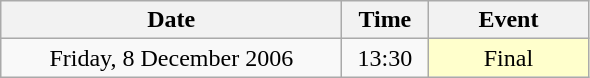<table class = "wikitable" style="text-align:center;">
<tr>
<th width=220>Date</th>
<th width=50>Time</th>
<th width=100>Event</th>
</tr>
<tr>
<td>Friday, 8 December 2006</td>
<td>13:30</td>
<td bgcolor=ffffcc>Final</td>
</tr>
</table>
